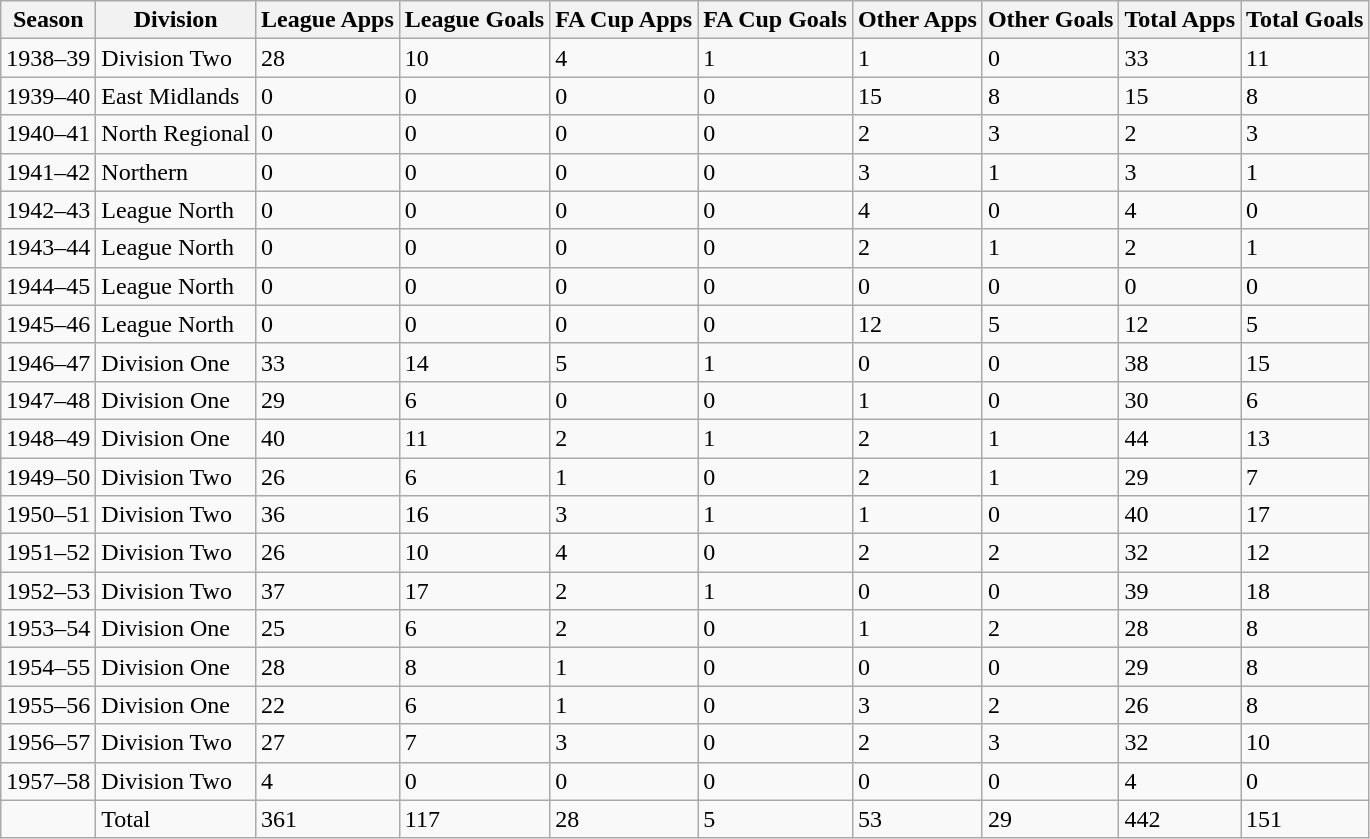<table class="wikitable" style="text-align: left">
<tr>
<th>Season</th>
<th>Division</th>
<th>League Apps</th>
<th>League Goals</th>
<th>FA Cup Apps</th>
<th>FA Cup Goals</th>
<th>Other Apps</th>
<th>Other Goals</th>
<th>Total Apps</th>
<th>Total Goals</th>
</tr>
<tr>
<td>1938–39</td>
<td>Division Two</td>
<td>28</td>
<td>10</td>
<td>4</td>
<td>1</td>
<td>1</td>
<td>0</td>
<td>33</td>
<td>11</td>
</tr>
<tr>
<td>1939–40</td>
<td>East Midlands</td>
<td>0</td>
<td>0</td>
<td>0</td>
<td>0</td>
<td>15</td>
<td>8</td>
<td>15</td>
<td>8</td>
</tr>
<tr>
<td>1940–41</td>
<td>North Regional</td>
<td>0</td>
<td>0</td>
<td>0</td>
<td>0</td>
<td>2</td>
<td>3</td>
<td>2</td>
<td>3</td>
</tr>
<tr>
<td>1941–42</td>
<td>Northern</td>
<td>0</td>
<td>0</td>
<td>0</td>
<td>0</td>
<td>3</td>
<td>1</td>
<td>3</td>
<td>1</td>
</tr>
<tr>
<td>1942–43</td>
<td>League North</td>
<td>0</td>
<td>0</td>
<td>0</td>
<td>0</td>
<td>4</td>
<td>0</td>
<td>4</td>
<td>0</td>
</tr>
<tr>
<td>1943–44</td>
<td>League North</td>
<td>0</td>
<td>0</td>
<td>0</td>
<td>0</td>
<td>2</td>
<td>1</td>
<td>2</td>
<td>1</td>
</tr>
<tr>
<td>1944–45</td>
<td>League North</td>
<td>0</td>
<td>0</td>
<td>0</td>
<td>0</td>
<td>0</td>
<td>0</td>
<td>0</td>
<td>0</td>
</tr>
<tr>
<td>1945–46</td>
<td>League North</td>
<td>0</td>
<td>0</td>
<td>0</td>
<td>0</td>
<td>12</td>
<td>5</td>
<td>12</td>
<td>5</td>
</tr>
<tr>
<td>1946–47</td>
<td>Division One</td>
<td>33</td>
<td>14</td>
<td>5</td>
<td>1</td>
<td>0</td>
<td>0</td>
<td>38</td>
<td>15</td>
</tr>
<tr>
<td>1947–48</td>
<td>Division One</td>
<td>29</td>
<td>6</td>
<td>0</td>
<td>0</td>
<td>1</td>
<td>0</td>
<td>30</td>
<td>6</td>
</tr>
<tr>
<td>1948–49</td>
<td>Division One</td>
<td>40</td>
<td>11</td>
<td>2</td>
<td>1</td>
<td>2</td>
<td>1</td>
<td>44</td>
<td>13</td>
</tr>
<tr>
<td>1949–50</td>
<td>Division Two</td>
<td>26</td>
<td>6</td>
<td>1</td>
<td>0</td>
<td>2</td>
<td>1</td>
<td>29</td>
<td>7</td>
</tr>
<tr>
<td>1950–51</td>
<td>Division Two</td>
<td>36</td>
<td>16</td>
<td>3</td>
<td>1</td>
<td>1</td>
<td>0</td>
<td>40</td>
<td>17</td>
</tr>
<tr>
<td>1951–52</td>
<td>Division Two</td>
<td>26</td>
<td>10</td>
<td>4</td>
<td>0</td>
<td>2</td>
<td>2</td>
<td>32</td>
<td>12</td>
</tr>
<tr>
<td>1952–53</td>
<td>Division Two</td>
<td>37</td>
<td>17</td>
<td>2</td>
<td>1</td>
<td>0</td>
<td>0</td>
<td>39</td>
<td>18</td>
</tr>
<tr>
<td>1953–54</td>
<td>Division One</td>
<td>25</td>
<td>6</td>
<td>2</td>
<td>0</td>
<td>1</td>
<td>2</td>
<td>28</td>
<td>8</td>
</tr>
<tr>
<td>1954–55</td>
<td>Division One</td>
<td>28</td>
<td>8</td>
<td>1</td>
<td>0</td>
<td>0</td>
<td>0</td>
<td>29</td>
<td>8</td>
</tr>
<tr>
<td>1955–56</td>
<td>Division One</td>
<td>22</td>
<td>6</td>
<td>1</td>
<td>0</td>
<td>3</td>
<td>2</td>
<td>26</td>
<td>8</td>
</tr>
<tr>
<td>1956–57</td>
<td>Division Two</td>
<td>27</td>
<td>7</td>
<td>3</td>
<td>0</td>
<td>2</td>
<td>3</td>
<td>32</td>
<td>10</td>
</tr>
<tr>
<td>1957–58</td>
<td>Division Two</td>
<td>4</td>
<td>0</td>
<td>0</td>
<td>0</td>
<td>0</td>
<td>0</td>
<td>4</td>
<td>0</td>
</tr>
<tr>
<td></td>
<td>Total</td>
<td>361</td>
<td>117</td>
<td>28</td>
<td>5</td>
<td>53</td>
<td>29</td>
<td>442</td>
<td>151</td>
</tr>
</table>
